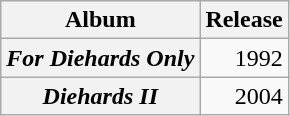<table class="wikitable plainrowheaders">
<tr>
<th scope="col">Album</th>
<th scope="col">Release</th>
</tr>
<tr>
<th scope="row"><em>For Diehards Only</em></th>
<td align="right">1992</td>
</tr>
<tr>
<th scope="row"><em>Diehards II</em></th>
<td align="right">2004</td>
</tr>
</table>
